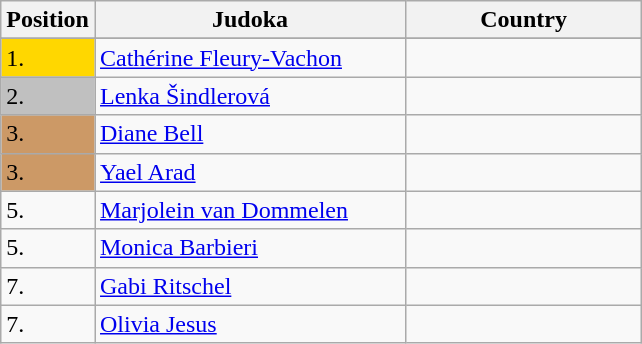<table class="wikitable">
<tr>
<th width="10">Position</th>
<th width="200">Judoka</th>
<th width="150">Country</th>
</tr>
<tr>
</tr>
<tr>
<td style="background-color:gold">1.</td>
<td><a href='#'>Cathérine Fleury-Vachon</a></td>
<td></td>
</tr>
<tr>
<td style="background-color:silver">2.</td>
<td><a href='#'>Lenka Šindlerová</a></td>
<td></td>
</tr>
<tr>
<td style="background-color:#CC9966">3.</td>
<td><a href='#'>Diane Bell</a></td>
<td></td>
</tr>
<tr>
<td style="background-color:#CC9966">3.</td>
<td><a href='#'>Yael Arad</a></td>
<td></td>
</tr>
<tr>
<td>5.</td>
<td><a href='#'>Marjolein van Dommelen</a></td>
<td></td>
</tr>
<tr>
<td>5.</td>
<td><a href='#'>Monica Barbieri</a></td>
<td></td>
</tr>
<tr>
<td>7.</td>
<td><a href='#'>Gabi Ritschel</a></td>
<td></td>
</tr>
<tr>
<td>7.</td>
<td><a href='#'>Olivia Jesus</a></td>
<td></td>
</tr>
</table>
